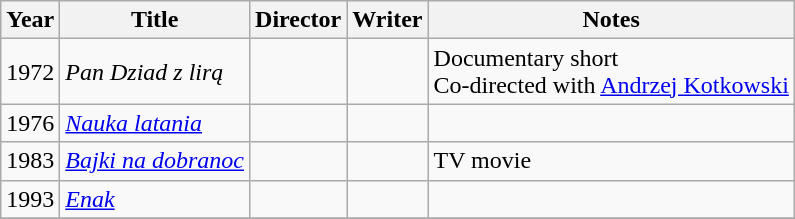<table class="wikitable">
<tr>
<th>Year</th>
<th>Title</th>
<th>Director</th>
<th>Writer</th>
<th>Notes</th>
</tr>
<tr>
<td>1972</td>
<td><em>Pan Dziad z lirą</em></td>
<td></td>
<td></td>
<td>Documentary short<br>Co-directed with <a href='#'>Andrzej Kotkowski</a></td>
</tr>
<tr>
<td>1976</td>
<td><em><a href='#'>Nauka latania</a></em></td>
<td></td>
<td></td>
<td></td>
</tr>
<tr>
<td>1983</td>
<td><em><a href='#'>Bajki na dobranoc</a></em></td>
<td></td>
<td></td>
<td>TV movie</td>
</tr>
<tr>
<td>1993</td>
<td><em><a href='#'>Enak</a></em></td>
<td></td>
<td></td>
<td></td>
</tr>
<tr>
</tr>
</table>
